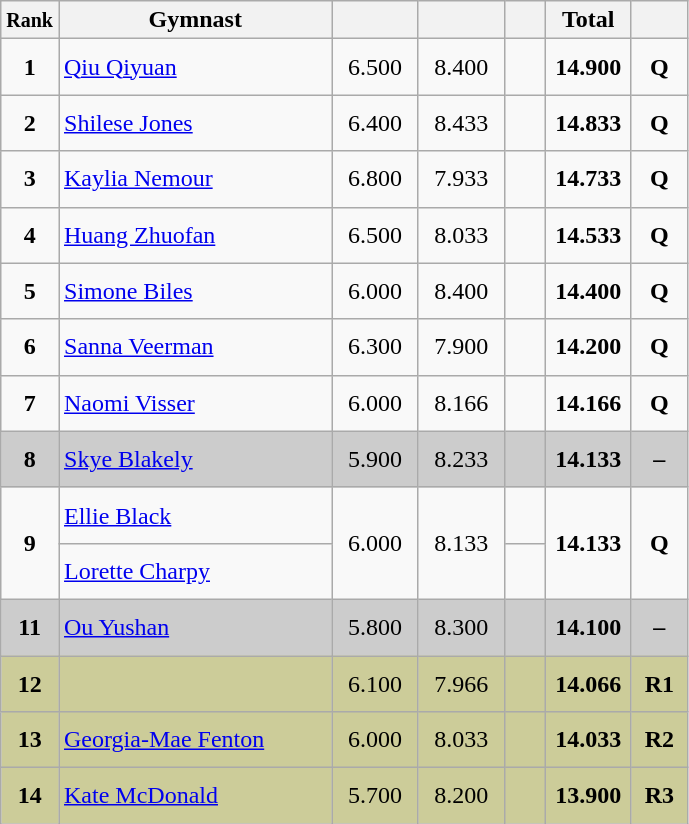<table class="wikitable sortable" style="text-align:center;">
<tr>
<th scope="col" style="width:15px;"><small>Rank</small></th>
<th scope="col" style="width:175px;">Gymnast</th>
<th scope="col" style="width:50px;"><small></small></th>
<th scope="col" style="width:50px;"><small></small></th>
<th scope="col" style="width:20px;"><small></small></th>
<th scope="col" style="width:50px;">Total</th>
<th scope="col" style="width:30px;"><small></small></th>
</tr>
<tr>
<td scope="row" style="text-align:center"><strong>1</strong></td>
<td style="height:30px; text-align:left;"> <a href='#'>Qiu Qiyuan</a></td>
<td>6.500</td>
<td>8.400</td>
<td></td>
<td><strong>14.900</strong></td>
<td><strong>Q</strong></td>
</tr>
<tr>
<td scope="row" style="text-align:center"><strong>2</strong></td>
<td style="height:30px; text-align:left;"> <a href='#'>Shilese Jones</a></td>
<td>6.400</td>
<td>8.433</td>
<td></td>
<td><strong>14.833</strong></td>
<td><strong>Q</strong></td>
</tr>
<tr>
<td scope="row" style="text-align:center"><strong>3</strong></td>
<td style="height:30px; text-align:left;"> <a href='#'>Kaylia Nemour</a></td>
<td>6.800</td>
<td>7.933</td>
<td></td>
<td><strong>14.733</strong></td>
<td><strong>Q</strong></td>
</tr>
<tr>
<td scope="row" style="text-align:center"><strong>4</strong></td>
<td style="height:30px; text-align:left;"> <a href='#'>Huang Zhuofan</a></td>
<td>6.500</td>
<td>8.033</td>
<td></td>
<td><strong>14.533</strong></td>
<td><strong>Q</strong></td>
</tr>
<tr>
<td scope="row" style="text-align:center"><strong>5</strong></td>
<td style="height:30px; text-align:left;"> <a href='#'>Simone Biles</a></td>
<td>6.000</td>
<td>8.400</td>
<td></td>
<td><strong>14.400</strong></td>
<td><strong>Q</strong></td>
</tr>
<tr>
<td scope="row" style="text-align:center"><strong>6</strong></td>
<td style="height:30px; text-align:left;"> <a href='#'>Sanna Veerman</a></td>
<td>6.300</td>
<td>7.900</td>
<td></td>
<td><strong>14.200</strong></td>
<td><strong>Q</strong></td>
</tr>
<tr>
<td scope="row" style="text-align:center"><strong>7</strong></td>
<td style="height:30px; text-align:left;"> <a href='#'>Naomi Visser</a></td>
<td>6.000</td>
<td>8.166</td>
<td></td>
<td><strong>14.166</strong></td>
<td><strong>Q</strong></td>
</tr>
<tr style="background:#cccccc;">
<td scope="row" style="text-align:center"><strong>8</strong></td>
<td style="height:30px; text-align:left;"> <a href='#'>Skye Blakely</a></td>
<td>5.900</td>
<td>8.233</td>
<td></td>
<td><strong>14.133</strong></td>
<td><strong>–</strong></td>
</tr>
<tr>
<td rowspan=2 scope="row" style="text-align:center"><strong>9</strong></td>
<td style="height:30px; text-align:left;"> <a href='#'>Ellie Black</a></td>
<td rowspan=2>6.000</td>
<td rowspan=2>8.133</td>
<td></td>
<td rowspan=2><strong>14.133</strong></td>
<td rowspan=2><strong>Q</strong></td>
</tr>
<tr>
<td style="height:30px; text-align:left;"> <a href='#'>Lorette Charpy</a></td>
<td></td>
</tr>
<tr style="background:#cccccc;">
<td scope="row" style="text-align:center"><strong>11</strong></td>
<td style="height:30px; text-align:left;"> <a href='#'>Ou Yushan</a></td>
<td>5.800</td>
<td>8.300</td>
<td></td>
<td><strong>14.100</strong></td>
<td><strong>–</strong></td>
</tr>
<tr style="background:#cccc99;">
<td scope="row" style="text-align:center"><strong>12</strong></td>
<td style="height:30px; text-align:left;"></td>
<td>6.100</td>
<td>7.966</td>
<td></td>
<td><strong>14.066</strong></td>
<td><strong>R1</strong></td>
</tr>
<tr style="background:#cccc99;">
<td scope="row" style="text-align:center"><strong>13</strong></td>
<td style="height:30px; text-align:left;"> <a href='#'>Georgia-Mae Fenton</a></td>
<td>6.000</td>
<td>8.033</td>
<td></td>
<td><strong>14.033</strong></td>
<td><strong>R2</strong></td>
</tr>
<tr style="background:#cccc99;">
<td scope="row" style="text-align:center"><strong>14</strong></td>
<td style="height:30px; text-align:left;"> <a href='#'>Kate McDonald</a></td>
<td>5.700</td>
<td>8.200</td>
<td></td>
<td><strong>13.900</strong></td>
<td><strong>R3</strong></td>
</tr>
</table>
